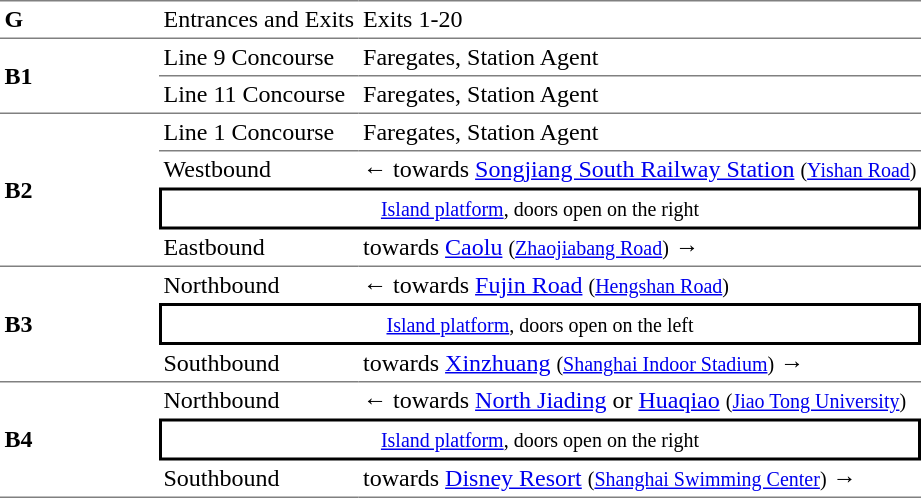<table cellspacing=0 cellpadding=3>
<tr>
<td style="border-top:solid 1px gray;border-bottom:solid 1px gray;" width=100><strong>G</strong></td>
<td style="border-top:solid 1px gray;border-bottom:solid 1px gray;">Entrances and Exits</td>
<td style="border-top:solid 1px gray;border-bottom:solid 1px gray;">Exits 1-20</td>
</tr>
<tr>
<td style="border-bottom:solid 1px gray;" rowspan=2><strong>B1</strong></td>
<td style="border-bottom:solid 1px gray;">Line 9 Concourse</td>
<td style="border-bottom:solid 1px gray;">Faregates, Station Agent</td>
</tr>
<tr>
<td style="border-bottom:solid 1px gray;">Line 11 Concourse</td>
<td style="border-bottom:solid 1px gray;">Faregates, Station Agent</td>
</tr>
<tr>
<td style="border-bottom:solid 1px gray;" rowspan=4><strong>B2</strong></td>
<td style="border-bottom:solid 1px gray;">Line 1 Concourse</td>
<td style="border-bottom:solid 1px gray;">Faregates, Station Agent</td>
</tr>
<tr>
<td>Westbound</td>
<td>←  towards <a href='#'>Songjiang South Railway Station</a> <small>(<a href='#'>Yishan Road</a>)</small></td>
</tr>
<tr>
<td style="border-top:solid 2px black;border-right:solid 2px black;border-left:solid 2px black;border-bottom:solid 2px black;text-align:center;" colspan=2><small><a href='#'>Island platform</a>, doors open on the right</small></td>
</tr>
<tr>
<td style="border-bottom:solid 1px gray;">Eastbound</td>
<td style="border-bottom:solid 1px gray;">  towards <a href='#'>Caolu</a> <small>(<a href='#'>Zhaojiabang Road</a>)</small> →</td>
</tr>
<tr>
<td style="border-bottom:solid 1px gray;" rowspan=3><strong>B3</strong></td>
<td>Northbound</td>
<td>←  towards <a href='#'>Fujin Road</a> <small>(<a href='#'>Hengshan Road</a>)</small></td>
</tr>
<tr>
<td style="border-top:solid 2px black;border-right:solid 2px black;border-left:solid 2px black;border-bottom:solid 2px black;text-align:center;" colspan=2><small><a href='#'>Island platform</a>, doors open on the left</small></td>
</tr>
<tr>
<td style="border-bottom:solid 1px gray;">Southbound</td>
<td style="border-bottom:solid 1px gray;">  towards <a href='#'>Xinzhuang</a> <small>(<a href='#'>Shanghai Indoor Stadium</a>)</small> →</td>
</tr>
<tr>
<td style="border-bottom:solid 1px gray;" rowspan=3><strong>B4</strong></td>
<td>Northbound</td>
<td>←  towards <a href='#'>North Jiading</a> or <a href='#'>Huaqiao</a> <small>(<a href='#'>Jiao Tong University</a>)</small></td>
</tr>
<tr>
<td style="border-top:solid 2px black;border-right:solid 2px black;border-left:solid 2px black;border-bottom:solid 2px black;text-align:center;" colspan=2><small><a href='#'>Island platform</a>, doors open on the right</small></td>
</tr>
<tr>
<td style="border-bottom:solid 1px gray;">Southbound</td>
<td style="border-bottom:solid 1px gray;">  towards <a href='#'>Disney Resort</a> <small>(<a href='#'>Shanghai Swimming Center</a>)</small> →</td>
</tr>
</table>
